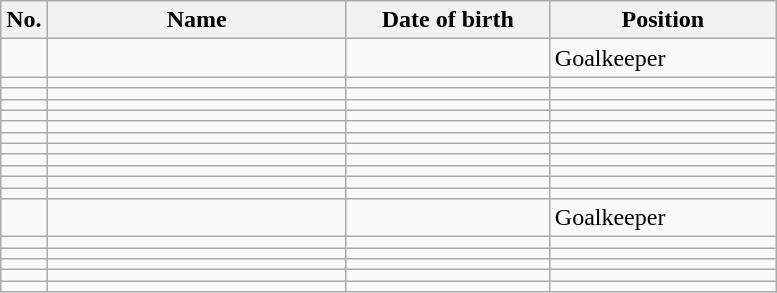<table class="wikitable sortable" style=font-size:100%; text-align:center;>
<tr>
<th>No.</th>
<th style=width:12em>Name</th>
<th style=width:8em>Date of birth</th>
<th style=width:9em>Position</th>
</tr>
<tr>
<td></td>
<td align=left></td>
<td align=right></td>
<td>Goalkeeper</td>
</tr>
<tr>
<td></td>
<td align=left></td>
<td align=right></td>
<td></td>
</tr>
<tr>
<td></td>
<td align=left></td>
<td align=right></td>
<td></td>
</tr>
<tr>
<td></td>
<td align=left></td>
<td align=right></td>
<td></td>
</tr>
<tr>
<td></td>
<td align=left></td>
<td align=right></td>
<td></td>
</tr>
<tr>
<td></td>
<td align=left></td>
<td align=right></td>
<td></td>
</tr>
<tr>
<td></td>
<td align=left></td>
<td align=right></td>
<td></td>
</tr>
<tr>
<td></td>
<td align=left></td>
<td align=right></td>
<td></td>
</tr>
<tr>
<td></td>
<td align=left></td>
<td align=right></td>
<td></td>
</tr>
<tr>
<td></td>
<td align=left></td>
<td align=right></td>
<td></td>
</tr>
<tr>
<td></td>
<td align=left></td>
<td align=right></td>
<td></td>
</tr>
<tr>
<td></td>
<td align=left></td>
<td align=right></td>
<td></td>
</tr>
<tr>
<td></td>
<td align=left></td>
<td align=right></td>
<td>Goalkeeper</td>
</tr>
<tr>
<td></td>
<td align=left></td>
<td align=right></td>
<td></td>
</tr>
<tr>
<td></td>
<td align=left></td>
<td align=right></td>
<td></td>
</tr>
<tr>
<td></td>
<td align=left></td>
<td align=right></td>
<td></td>
</tr>
<tr>
<td></td>
<td align=left></td>
<td align=right></td>
<td></td>
</tr>
<tr>
<td></td>
<td align=left></td>
<td align=right></td>
<td></td>
</tr>
</table>
